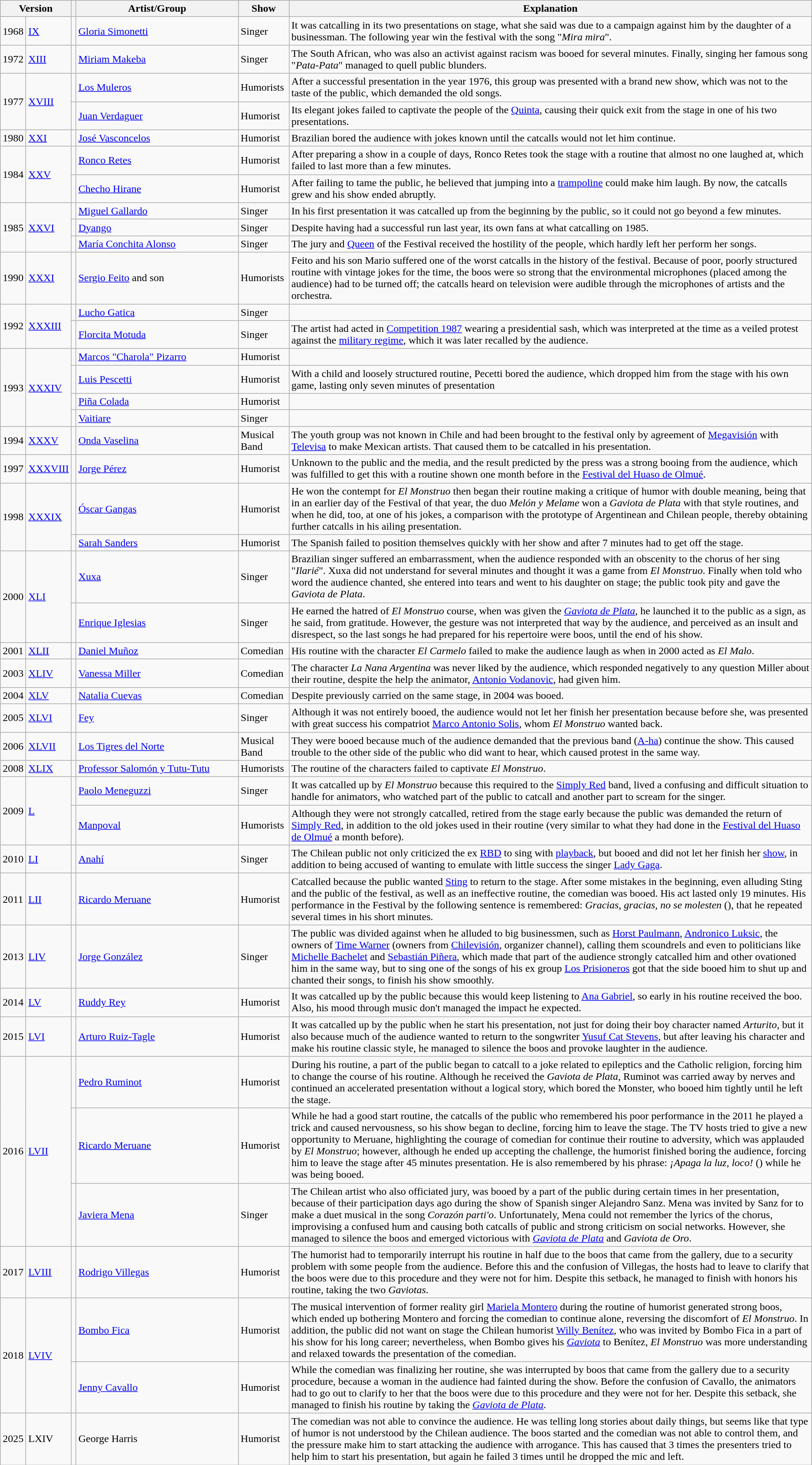<table class="wikitable">
<tr>
<th colspan=2>Version</th>
<th></th>
<th width=20%>Artist/Group</th>
<th>Show</th>
<th>Explanation</th>
</tr>
<tr>
<td>1968</td>
<td><a href='#'>IX</a></td>
<td></td>
<td><a href='#'>Gloria Simonetti</a></td>
<td>Singer</td>
<td>It was catcalling in its two presentations on stage, what she said was due to a campaign against him by the daughter of a businessman. The following year win the festival with the song "<em>Mira mira</em>".</td>
</tr>
<tr>
<td>1972</td>
<td><a href='#'>XIII</a></td>
<td></td>
<td><a href='#'>Miriam Makeba</a></td>
<td>Singer</td>
<td>The South African, who was also an activist against racism was booed for several minutes. Finally, singing her famous song "<em>Pata-Pata</em>" managed to quell public blunders.</td>
</tr>
<tr>
<td rowspan=2>1977</td>
<td rowspan=2><a href='#'>XVIII</a></td>
<td></td>
<td><a href='#'>Los Muleros</a></td>
<td>Humorists</td>
<td>After a successful presentation in the year 1976, this group was presented with a brand new show, which was not to the taste of the public, which demanded the old songs.</td>
</tr>
<tr>
<td></td>
<td><a href='#'>Juan Verdaguer</a></td>
<td>Humorist</td>
<td>Its elegant jokes failed to captivate the people of the <a href='#'>Quinta</a>, causing their quick exit from the stage in one of his two presentations.</td>
</tr>
<tr>
<td>1980</td>
<td><a href='#'>XXI</a></td>
<td></td>
<td><a href='#'>José Vasconcelos</a></td>
<td>Humorist</td>
<td>Brazilian bored the audience with jokes known until the catcalls would not let him continue.</td>
</tr>
<tr>
<td rowspan=2>1984</td>
<td rowspan=2><a href='#'>XXV</a></td>
<td></td>
<td><a href='#'>Ronco Retes</a></td>
<td>Humorist</td>
<td>After preparing a show in a couple of days, Ronco Retes took the stage with a routine that almost no one laughed at, which failed to last more than a few minutes.</td>
</tr>
<tr>
<td></td>
<td><a href='#'>Checho Hirane</a></td>
<td>Humorist</td>
<td>After failing to tame the public, he believed that jumping into a <a href='#'>trampoline</a> could make him laugh. By now, the catcalls grew and his show ended abruptly.</td>
</tr>
<tr>
<td rowspan=3>1985</td>
<td rowspan=3><a href='#'>XXVI</a></td>
<td></td>
<td><a href='#'>Miguel Gallardo</a></td>
<td>Singer</td>
<td>In his first presentation it was catcalled up from the beginning by the public, so it could not go beyond a few minutes.</td>
</tr>
<tr>
<td></td>
<td><a href='#'>Dyango</a></td>
<td>Singer</td>
<td>Despite having had a successful run last year, its own fans at what catcalling on 1985.</td>
</tr>
<tr>
<td></td>
<td><a href='#'>María Conchita Alonso</a></td>
<td>Singer</td>
<td>The jury and <a href='#'>Queen</a> of the Festival received the hostility of the people, which hardly left her perform her songs.</td>
</tr>
<tr>
<td>1990</td>
<td><a href='#'>XXXI</a></td>
<td></td>
<td><a href='#'>Sergio Feito</a> and son</td>
<td>Humorists</td>
<td>Feito and his son Mario suffered one of the worst catcalls in the history of the festival. Because of poor, poorly structured routine with vintage jokes for the time, the boos were so strong that the environmental microphones (placed among the audience) had to be turned off; the catcalls heard on television were audible through the microphones of artists and the orchestra.</td>
</tr>
<tr>
<td rowspan=2>1992</td>
<td rowspan=2><a href='#'>XXXIII</a></td>
<td></td>
<td><a href='#'>Lucho Gatica</a></td>
<td>Singer</td>
<td></td>
</tr>
<tr>
<td></td>
<td><a href='#'>Florcita Motuda</a></td>
<td>Singer</td>
<td>The artist had acted in <a href='#'>Competition 1987</a> wearing a presidential sash, which was interpreted at the time as a veiled protest against the <a href='#'>military regime</a>, which it was later recalled by the audience.</td>
</tr>
<tr>
<td rowspan=4>1993</td>
<td rowspan=4><a href='#'>XXXIV</a></td>
<td></td>
<td><a href='#'>Marcos "Charola" Pizarro</a></td>
<td>Humorist</td>
<td></td>
</tr>
<tr>
<td></td>
<td><a href='#'>Luis Pescetti</a></td>
<td>Humorist</td>
<td>With a child and loosely structured routine, Pecetti bored the audience, which dropped him from the stage with his own game, lasting only seven minutes of presentation</td>
</tr>
<tr>
<td></td>
<td><a href='#'>Piña Colada</a></td>
<td>Humorist</td>
<td></td>
</tr>
<tr>
<td></td>
<td><a href='#'>Vaitiare</a></td>
<td>Singer</td>
<td></td>
</tr>
<tr>
<td>1994</td>
<td><a href='#'>XXXV</a></td>
<td></td>
<td><a href='#'>Onda Vaselina</a></td>
<td>Musical Band</td>
<td>The youth group was not known in Chile and had been brought to the festival only by agreement of <a href='#'>Megavisión</a> with <a href='#'>Televisa</a> to make Mexican artists. That caused them to be catcalled in his presentation.</td>
</tr>
<tr>
<td>1997</td>
<td><a href='#'>XXXVIII</a></td>
<td></td>
<td><a href='#'>Jorge Pérez</a></td>
<td>Humorist</td>
<td>Unknown to the public and the media, and the result predicted by the press was a strong booing from the audience, which was fulfilled to get this with a routine shown one month before in the <a href='#'>Festival del Huaso de Olmué</a>.</td>
</tr>
<tr>
<td rowspan=2>1998</td>
<td rowspan=2><a href='#'>XXXIX</a></td>
<td></td>
<td><a href='#'>Óscar Gangas</a></td>
<td>Humorist</td>
<td>He won the contempt for <em>El Monstruo</em> then began their routine making a critique of humor with double meaning, being that in an earlier day of the Festival of that year, the duo <em>Melón y Melame</em> won a <em>Gaviota de Plata</em> with that style routines, and when he did, too, at one of his jokes, a comparison with the prototype of Argentinean and Chilean people, thereby obtaining further catcalls in his ailing presentation.</td>
</tr>
<tr>
<td></td>
<td><a href='#'>Sarah Sanders</a></td>
<td>Humorist</td>
<td>The Spanish failed to position themselves quickly with her show and after 7 minutes had to get off the stage.</td>
</tr>
<tr>
<td rowspan=2>2000</td>
<td rowspan=2><a href='#'>XLI</a></td>
<td></td>
<td><a href='#'>Xuxa</a></td>
<td>Singer</td>
<td>Brazilian singer suffered an embarrassment, when the audience responded with an obscenity to the chorus of her sing "<em>Ilarié</em>". Xuxa did not understand for several minutes and thought it was a game from <em>El Monstruo</em>. Finally when told who word the audience chanted, she entered into tears and went to his daughter on stage; the public took pity and gave the <em>Gaviota de Plata</em>.</td>
</tr>
<tr>
<td></td>
<td><a href='#'>Enrique Iglesias</a></td>
<td>Singer</td>
<td>He earned the hatred of <em>El Monstruo</em> course, when was given the <em><a href='#'>Gaviota de Plata</a></em>, he launched it to the public as a sign, as he said, from gratitude. However, the gesture was not interpreted that way by the audience, and perceived as an insult and disrespect, so the last songs he had prepared for his repertoire were boos, until the end of his show.</td>
</tr>
<tr>
<td>2001</td>
<td><a href='#'>XLII</a></td>
<td></td>
<td><a href='#'>Daniel Muñoz</a></td>
<td>Comedian</td>
<td>His routine with the character <em>El Carmelo</em> failed to make the audience laugh as when in 2000 acted as <em>El Malo</em>.</td>
</tr>
<tr>
<td>2003</td>
<td><a href='#'>XLIV</a></td>
<td></td>
<td><a href='#'>Vanessa Miller</a></td>
<td>Comedian</td>
<td>The character <em>La Nana Argentina</em> was never liked by the audience, which responded negatively to any question Miller about their routine, despite the help the animator, <a href='#'>Antonio Vodanovic</a>, had given him.</td>
</tr>
<tr>
<td>2004</td>
<td><a href='#'>XLV</a></td>
<td></td>
<td><a href='#'>Natalia Cuevas</a></td>
<td>Comedian</td>
<td>Despite previously carried on the same stage, in 2004 was booed.</td>
</tr>
<tr>
<td>2005</td>
<td><a href='#'>XLVI</a></td>
<td></td>
<td><a href='#'>Fey</a></td>
<td>Singer</td>
<td>Although it was not entirely booed, the audience would not let her finish her presentation because before she, was presented with great success his compatriot <a href='#'>Marco Antonio Solis</a>, whom <em>El Monstruo</em> wanted back.</td>
</tr>
<tr>
<td>2006</td>
<td><a href='#'>XLVII</a></td>
<td></td>
<td><a href='#'>Los Tigres del Norte</a></td>
<td>Musical Band</td>
<td>They were booed because much of the audience demanded that the previous band (<a href='#'>A-ha</a>) continue the show. This caused trouble to the other side of the public who did want to hear, which caused protest in the same way.</td>
</tr>
<tr>
<td>2008</td>
<td><a href='#'>XLIX</a></td>
<td></td>
<td><a href='#'>Professor Salomón y Tutu-Tutu</a></td>
<td>Humorists</td>
<td>The routine of the characters failed to captivate <em>El Monstruo</em>.</td>
</tr>
<tr>
<td rowspan=2>2009</td>
<td rowspan=2><a href='#'>L</a></td>
<td></td>
<td><a href='#'>Paolo Meneguzzi</a></td>
<td>Singer</td>
<td>It was catcalled up by <em>El Monstruo</em> because this required to the <a href='#'>Simply Red</a> band, lived a confusing and difficult situation to handle for animators, who watched part of the public to catcall and another part to scream for the singer.</td>
</tr>
<tr>
<td></td>
<td><a href='#'>Manpoval</a></td>
<td>Humorists</td>
<td>Although they were not strongly catcalled, retired from the stage early because the public was demanded the return of <a href='#'>Simply Red</a>, in addition to the old jokes used in their routine (very similar to what they had done in the <a href='#'>Festival del Huaso de Olmué</a> a month before).</td>
</tr>
<tr>
<td>2010</td>
<td><a href='#'>LI</a></td>
<td></td>
<td><a href='#'>Anahí</a></td>
<td>Singer</td>
<td>The Chilean public not only criticized the ex <a href='#'>RBD</a> to sing with <a href='#'>playback</a>, but booed and did not let her finish her <a href='#'>show</a>, in addition to being accused of wanting to emulate with little success the singer <a href='#'>Lady Gaga</a>.</td>
</tr>
<tr>
<td>2011</td>
<td><a href='#'>LII</a></td>
<td></td>
<td><a href='#'>Ricardo Meruane</a></td>
<td>Humorist</td>
<td>Catcalled because the public wanted <a href='#'>Sting</a> to return to the stage. After some mistakes in the beginning, even alluding Sting and the public of the festival, as well as an ineffective routine, the comedian was booed. His act lasted only 19 minutes. His performance in the Festival by the following sentence is remembered: <em>Gracias, gracias, no se molesten</em> (<em></em>), that he repeated several times in his short minutes.</td>
</tr>
<tr>
<td>2013</td>
<td><a href='#'>LIV</a></td>
<td></td>
<td><a href='#'>Jorge González</a></td>
<td>Singer</td>
<td>The public was divided against when he alluded to big businessmen, such as <a href='#'>Horst Paulmann</a>, <a href='#'>Andronico Luksic</a>, the owners of <a href='#'>Time Warner</a> (owners from <a href='#'>Chilevisión</a>, organizer channel), calling them scoundrels and even to politicians like <a href='#'>Michelle Bachelet</a> and <a href='#'>Sebastián Piñera</a>, which made that part of the audience strongly catcalled him and other ovationed him in the same way, but to sing one of the songs of his ex group <a href='#'>Los Prisioneros</a> got that the side booed him to shut up and chanted their songs, to finish his show smoothly.</td>
</tr>
<tr>
<td>2014</td>
<td><a href='#'>LV</a></td>
<td></td>
<td><a href='#'>Ruddy Rey</a></td>
<td>Humorist</td>
<td>It was catcalled up by the public because this would keep listening to <a href='#'>Ana Gabriel</a>, so early in his routine received the boo. Also, his mood through music don't managed the impact he expected.</td>
</tr>
<tr>
<td>2015</td>
<td><a href='#'>LVI</a></td>
<td></td>
<td><a href='#'>Arturo Ruiz-Tagle</a></td>
<td>Humorist</td>
<td>It was catcalled up by the public when he start his presentation, not just for doing their boy character named <em>Arturito</em>, but it also because much of the audience wanted to return to the songwriter <a href='#'>Yusuf Cat Stevens</a>, but after leaving his character and make his routine classic style, he managed to silence the boos and provoke laughter in the audience.</td>
</tr>
<tr>
<td rowspan=3>2016</td>
<td rowspan=3><a href='#'>LVII</a></td>
<td></td>
<td><a href='#'>Pedro Ruminot</a></td>
<td>Humorist</td>
<td>During his routine, a part of the public began to catcall to a joke related to epileptics and the Catholic religion, forcing him to change the course of his routine. Although he received the <em>Gaviota de Plata</em>, Ruminot was carried away by nerves and continued an accelerated presentation without a logical story, which bored the Monster, who booed him tightly until he left the stage.</td>
</tr>
<tr>
<td></td>
<td><a href='#'>Ricardo Meruane</a></td>
<td>Humorist</td>
<td>While he had a good start routine, the catcalls of the public who remembered his poor performance in the 2011 he played a trick and caused nervousness, so his show began to decline, forcing him to leave the stage. The TV hosts tried to give a new opportunity to Meruane, highlighting the courage of comedian for continue their routine to adversity, which was applauded by <em>El Monstruo</em>; however, although he ended up accepting the challenge, the humorist finished boring the audience, forcing him to leave the stage after 45 minutes presentation. He is also remembered by his phrase: <em>¡Apaga la luz, loco!</em> (<em></em>) while he was being booed.</td>
</tr>
<tr>
<td></td>
<td><a href='#'>Javiera Mena</a></td>
<td>Singer</td>
<td>The Chilean artist who also officiated jury, was booed by a part of the public during certain times in her presentation, because of their participation days ago during the show of Spanish singer Alejandro Sanz. Mena was invited by Sanz for to make a duet musical in the song <em>Corazón parti'o</em>. Unfortunately, Mena could not remember the lyrics of the chorus, improvising a confused hum and causing both catcalls of public and strong criticism on social networks. However, she managed to silence the boos and emerged victorious with <em><a href='#'>Gaviota de Plata</a></em> and <em>Gaviota de Oro</em>.</td>
</tr>
<tr>
<td>2017</td>
<td><a href='#'>LVIII</a></td>
<td></td>
<td><a href='#'>Rodrigo Villegas</a></td>
<td>Humorist</td>
<td>The humorist had to temporarily interrupt his routine in half due to the boos that came from the gallery, due to a security problem with some people from the audience. Before this and the confusion of Villegas, the hosts had to leave to clarify that the boos were due to this procedure and they were not for him. Despite this setback, he managed to finish with honors his routine, taking the two <em>Gaviotas</em>.</td>
</tr>
<tr>
<td rowspan=2>2018</td>
<td rowspan=2><a href='#'>LVIV</a></td>
<td></td>
<td><a href='#'>Bombo Fica</a></td>
<td>Humorist</td>
<td>The musical intervention of former reality girl <a href='#'>Mariela Montero</a> during the routine of humorist generated strong boos, which ended up bothering Montero and forcing the comedian to continue alone, reversing the discomfort of <em>El Monstruo</em>. In addition, the public did not want on stage the Chilean humorist <a href='#'>Willy Benítez</a>, who was invited by Bombo Fica in a part of his show for his long career; nevertheless, when Bombo gives his <em><a href='#'>Gaviota</a></em> to Benítez, <em>El Monstruo</em> was more understanding and relaxed towards the presentation of the comedian.</td>
</tr>
<tr>
<td></td>
<td><a href='#'>Jenny Cavallo</a></td>
<td>Humorist</td>
<td>While the comedian was finalizing her routine, she was interrupted by boos that came from the gallery due to a security procedure, because a woman in the audience had fainted during the show. Before the confusion of Cavallo, the animators had to go out to clarify to her that the boos were due to this procedure and they were not for her. Despite this setback, she managed to finish his routine by taking the <em><a href='#'>Gaviota de Plata</a></em>.</td>
</tr>
<tr>
<td>2025</td>
<td>LXIV</td>
<td></td>
<td>George Harris</td>
<td>Humorist</td>
<td>The comedian was not able to convince the audience. He was telling long stories about daily things, but seems like that type of humor is not understood by the Chilean audience. The boos started and the comedian was not able to control them, and the pressure make him to start attacking the audience with arrogance. This has caused that 3 times the presenters tried to help him to start his presentation, but again he failed 3 times until he dropped the mic and left.</td>
</tr>
</table>
